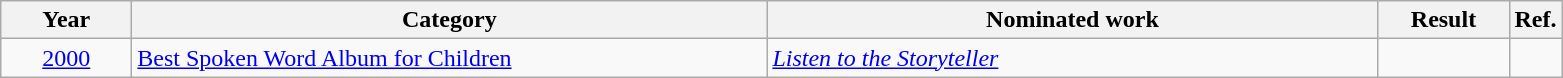<table class=wikitable>
<tr>
<th scope="col" style="width:5em;">Year</th>
<th scope="col" style="width:26em;">Category</th>
<th scope="col" style="width:25em;">Nominated work</th>
<th scope="col" style="width:5em;">Result</th>
<th>Ref.</th>
</tr>
<tr>
<td style="text-align:center;"><a href='#'>2000</a></td>
<td><a href='#'>Best Spoken Word Album for Children</a></td>
<td><em><a href='#'>Listen to the Storyteller</a></em></td>
<td></td>
<td style="text-align:center;"></td>
</tr>
</table>
